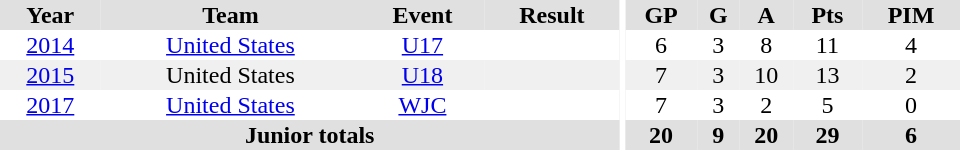<table border="0" cellpadding="1" cellspacing="0" ID="Table3" style="text-align:center; width:40em">
<tr ALIGN="center" bgcolor="#e0e0e0">
<th>Year</th>
<th>Team</th>
<th>Event</th>
<th>Result</th>
<th rowspan="99" bgcolor="#ffffff"></th>
<th>GP</th>
<th>G</th>
<th>A</th>
<th>Pts</th>
<th>PIM</th>
</tr>
<tr>
<td><a href='#'>2014</a></td>
<td><a href='#'>United States</a></td>
<td><a href='#'>U17</a></td>
<td></td>
<td>6</td>
<td>3</td>
<td>8</td>
<td>11</td>
<td>4</td>
</tr>
<tr bgcolor="#f0f0f0">
<td><a href='#'>2015</a></td>
<td>United States</td>
<td><a href='#'>U18</a></td>
<td></td>
<td>7</td>
<td>3</td>
<td>10</td>
<td>13</td>
<td>2</td>
</tr>
<tr>
<td><a href='#'>2017</a></td>
<td><a href='#'>United States</a></td>
<td><a href='#'>WJC</a></td>
<td></td>
<td>7</td>
<td>3</td>
<td>2</td>
<td>5</td>
<td>0</td>
</tr>
<tr bgcolor="#e0e0e0">
<th colspan="4">Junior totals</th>
<th>20</th>
<th>9</th>
<th>20</th>
<th>29</th>
<th>6</th>
</tr>
</table>
